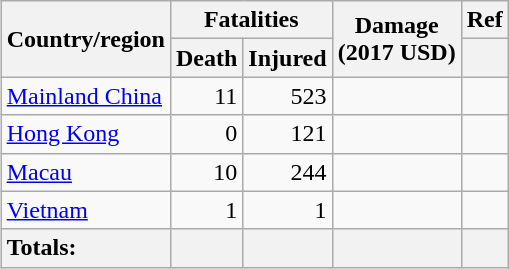<table class="wikitable sortable" style="float:right;clear:right;">
<tr>
<th rowspan=2>Country/region</th>
<th colspan=2>Fatalities</th>
<th rowspan=2>Damage<br>(2017 USD)</th>
<th class="unsortable">Ref</th>
</tr>
<tr>
<th>Death</th>
<th>Injured</th>
<th></th>
</tr>
<tr style="text-align:right;">
<td scope="row" style="text-align: left;"><a href='#'>Mainland China</a></td>
<td>11</td>
<td>523</td>
<td></td>
<td></td>
</tr>
<tr style="text-align:right;">
<td scope="row" style="text-align: left;"><a href='#'>Hong Kong</a></td>
<td>0</td>
<td>121</td>
<td></td>
<td></td>
</tr>
<tr style="text-align: right;">
<td scope="row" style="text-align: left;"><a href='#'>Macau</a></td>
<td>10</td>
<td>244</td>
<td></td>
<td></td>
</tr>
<tr style="text-align:right;">
<td scope="row" style="text-align: left;"><a href='#'>Vietnam</a></td>
<td>1</td>
<td>1</td>
<td></td>
<td></td>
</tr>
<tr class="sortbottom">
<th scope="row" style="text-align: left;">Totals:</th>
<th style="text-align:right;"></th>
<th style="text-align:right;"></th>
<th style="text-align:right;"></th>
<th></th>
</tr>
</table>
